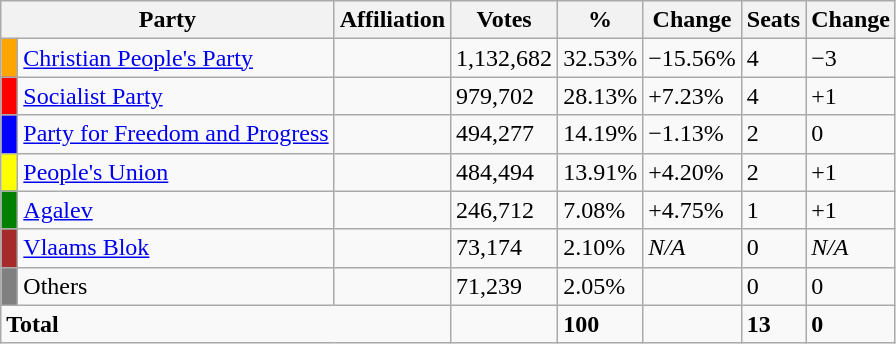<table class="wikitable">
<tr>
<th colspan="2">Party</th>
<th>Affiliation</th>
<th>Votes</th>
<th>%</th>
<th>Change</th>
<th>Seats</th>
<th>Change</th>
</tr>
<tr>
<td style="background-color:orange"> </td>
<td style="text-align: left"><a href='#'>Christian People's Party</a></td>
<td></td>
<td>1,132,682</td>
<td>32.53%</td>
<td>−15.56%</td>
<td>4</td>
<td>−3</td>
</tr>
<tr>
<td style="background-color:red"> </td>
<td style="text-align: left"><a href='#'>Socialist Party</a></td>
<td></td>
<td>979,702</td>
<td>28.13%</td>
<td>+7.23%</td>
<td>4</td>
<td>+1</td>
</tr>
<tr>
<td style="background-color:blue"> </td>
<td style="text-align: left"><a href='#'>Party for Freedom and Progress</a></td>
<td></td>
<td>494,277</td>
<td>14.19%</td>
<td>−1.13%</td>
<td>2</td>
<td>0</td>
</tr>
<tr>
<td style="background-color:yellow"> </td>
<td style="text-align: left"><a href='#'>People's Union</a></td>
<td></td>
<td>484,494</td>
<td>13.91%</td>
<td>+4.20%</td>
<td>2</td>
<td>+1</td>
</tr>
<tr>
<td style="background-color:green"> </td>
<td style="text-align: left"><a href='#'>Agalev</a></td>
<td></td>
<td>246,712</td>
<td>7.08%</td>
<td>+4.75%</td>
<td>1</td>
<td>+1</td>
</tr>
<tr>
<td style="background-color:brown"> </td>
<td style="text-align: left"><a href='#'>Vlaams Blok</a></td>
<td></td>
<td>73,174</td>
<td>2.10%</td>
<td><em>N/A</em></td>
<td>0</td>
<td><em>N/A</em></td>
</tr>
<tr>
<td style="background-color:grey"> </td>
<td style="text-align: left">Others</td>
<td></td>
<td>71,239</td>
<td>2.05%</td>
<td></td>
<td>0</td>
<td>0</td>
</tr>
<tr>
<td colspan="3"><strong>Total</strong></td>
<td></td>
<td><strong>100</strong></td>
<td></td>
<td><strong>13</strong></td>
<td><strong>0</strong></td>
</tr>
</table>
